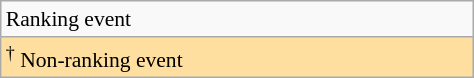<table class="wikitable" style="font-size:90%; width:25%;">
<tr>
<td>Ranking event</td>
</tr>
<tr style="background:#ffdf9f;">
<td><sup>†</sup> Non-ranking event</td>
</tr>
</table>
